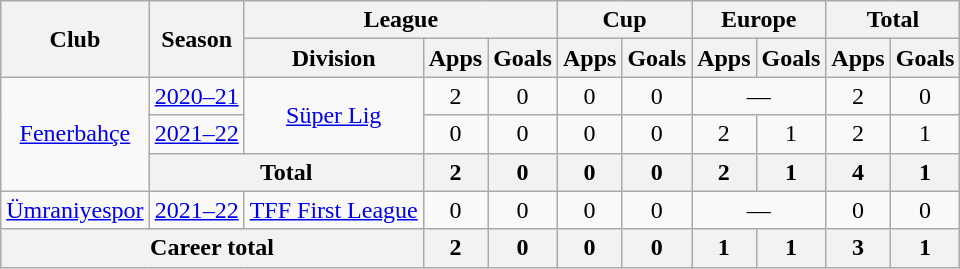<table class="wikitable" style="text-align:center">
<tr>
<th rowspan="2">Club</th>
<th rowspan="2">Season</th>
<th colspan="3">League</th>
<th colspan="2">Cup</th>
<th colspan="2">Europe</th>
<th colspan="2">Total</th>
</tr>
<tr>
<th>Division</th>
<th>Apps</th>
<th>Goals</th>
<th>Apps</th>
<th>Goals</th>
<th>Apps</th>
<th>Goals</th>
<th>Apps</th>
<th>Goals</th>
</tr>
<tr>
<td rowspan="3"><a href='#'>Fenerbahçe</a></td>
<td><a href='#'>2020–21</a></td>
<td rowspan="2"><a href='#'>Süper Lig</a></td>
<td>2</td>
<td>0</td>
<td>0</td>
<td>0</td>
<td colspan="2">—</td>
<td>2</td>
<td>0</td>
</tr>
<tr>
<td><a href='#'>2021–22</a></td>
<td>0</td>
<td>0</td>
<td>0</td>
<td>0</td>
<td>2</td>
<td>1</td>
<td>2</td>
<td>1</td>
</tr>
<tr>
<th colspan="2">Total</th>
<th>2</th>
<th>0</th>
<th>0</th>
<th>0</th>
<th>2</th>
<th>1</th>
<th>4</th>
<th>1</th>
</tr>
<tr>
<td rowspan="1"><a href='#'>Ümraniyespor</a></td>
<td><a href='#'>2021–22</a></td>
<td rowspan="1"><a href='#'>TFF First League</a></td>
<td>0</td>
<td>0</td>
<td>0</td>
<td>0</td>
<td colspan="2">—</td>
<td>0</td>
<td>0</td>
</tr>
<tr>
<th colspan="3">Career total</th>
<th>2</th>
<th>0</th>
<th>0</th>
<th>0</th>
<th>1</th>
<th>1</th>
<th>3</th>
<th>1</th>
</tr>
</table>
